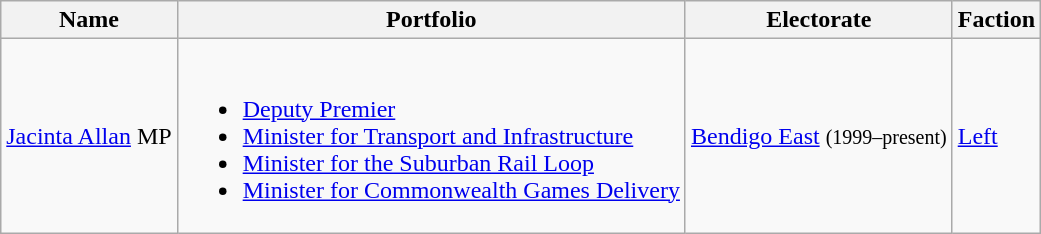<table class="wikitable">
<tr>
<th><strong>Name</strong></th>
<th><strong>Portfolio</strong></th>
<th><strong>Electorate</strong></th>
<th><strong>Faction</strong></th>
</tr>
<tr>
<td><a href='#'>Jacinta Allan</a> MP</td>
<td><br><ul><li><a href='#'>Deputy Premier</a></li><li><a href='#'>Minister for Transport and Infrastructure</a></li><li><a href='#'>Minister for the Suburban Rail Loop</a></li><li><a href='#'>Minister for Commonwealth Games Delivery</a></li></ul></td>
<td><a href='#'>Bendigo East</a> <small>(1999–present)</small></td>
<td><a href='#'>Left</a></td>
</tr>
</table>
